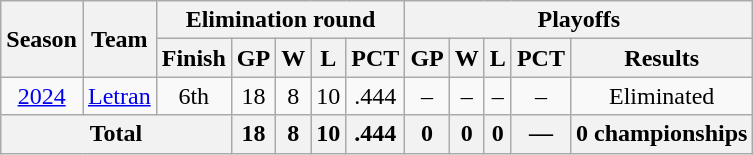<table class="wikitable" style="text-align:center">
<tr>
<th rowspan="2">Season</th>
<th rowspan="2">Team</th>
<th colspan="5">Elimination round</th>
<th colspan="5">Playoffs</th>
</tr>
<tr>
<th>Finish</th>
<th>GP</th>
<th>W</th>
<th>L</th>
<th>PCT</th>
<th>GP</th>
<th>W</th>
<th>L</th>
<th>PCT</th>
<th>Results</th>
</tr>
<tr>
<td><a href='#'>2024</a></td>
<td><a href='#'>Letran</a></td>
<td>6th</td>
<td>18</td>
<td>8</td>
<td>10</td>
<td>.444</td>
<td>–</td>
<td>–</td>
<td>–</td>
<td>–</td>
<td>Eliminated</td>
</tr>
<tr>
<th colspan="3">Total</th>
<th>18</th>
<th>8</th>
<th>10</th>
<th>.444</th>
<th>0</th>
<th>0</th>
<th>0</th>
<th>—</th>
<th>0 championships</th>
</tr>
</table>
